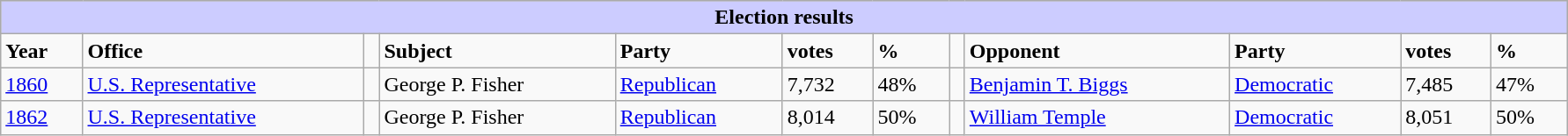<table class=wikitable style="width: 94%" style="text-align: center;" align="center">
<tr bgcolor=#cccccc>
<th colspan=12 style="background: #ccccff;">Election results</th>
</tr>
<tr>
<td><strong>Year</strong></td>
<td><strong>Office</strong></td>
<td></td>
<td><strong>Subject</strong></td>
<td><strong>Party</strong></td>
<td><strong>votes</strong></td>
<td><strong>%</strong></td>
<td></td>
<td><strong>Opponent</strong></td>
<td><strong>Party</strong></td>
<td><strong>votes</strong></td>
<td><strong>%</strong></td>
</tr>
<tr>
<td><a href='#'>1860</a></td>
<td><a href='#'>U.S. Representative</a></td>
<td></td>
<td>George P. Fisher</td>
<td><a href='#'>Republican</a></td>
<td>7,732</td>
<td>48%</td>
<td></td>
<td><a href='#'>Benjamin T. Biggs</a></td>
<td><a href='#'>Democratic</a></td>
<td>7,485</td>
<td>47%</td>
</tr>
<tr>
<td><a href='#'>1862</a></td>
<td><a href='#'>U.S. Representative</a></td>
<td></td>
<td>George P. Fisher</td>
<td><a href='#'>Republican</a></td>
<td>8,014</td>
<td>50%</td>
<td></td>
<td><a href='#'>William Temple</a></td>
<td><a href='#'>Democratic</a></td>
<td>8,051</td>
<td>50%</td>
</tr>
</table>
